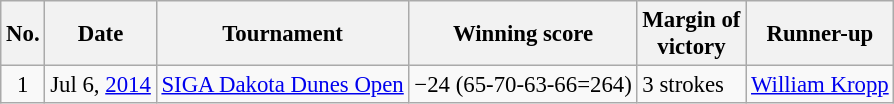<table class="wikitable" style="font-size:95%;">
<tr>
<th>No.</th>
<th>Date</th>
<th>Tournament</th>
<th>Winning score</th>
<th>Margin of<br>victory</th>
<th>Runner-up</th>
</tr>
<tr>
<td align=center>1</td>
<td align=right>Jul 6, <a href='#'>2014</a></td>
<td><a href='#'>SIGA Dakota Dunes Open</a></td>
<td>−24 (65-70-63-66=264)</td>
<td>3 strokes</td>
<td> <a href='#'>William Kropp</a></td>
</tr>
</table>
